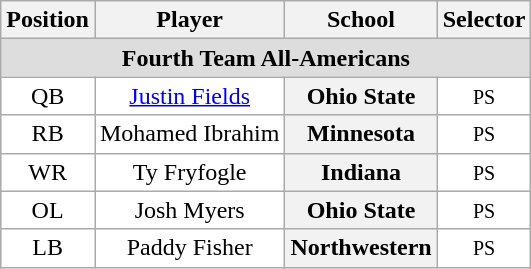<table class="wikitable">
<tr>
<th>Position</th>
<th>Player</th>
<th>School</th>
<th>Selector</th>
</tr>
<tr>
<td colspan="4" style="text-align:center; background:#ddd;"><strong>Fourth Team All-Americans</strong></td>
</tr>
<tr style="text-align:center;">
<td style="background:white">QB</td>
<td style="background:white"><a href='#'>Justin Fields</a></td>
<th style=>Ohio State</th>
<td style="background:white"><small>PS</small></td>
</tr>
<tr style="text-align:center;">
<td style="background:white">RB</td>
<td style="background:white">Mohamed Ibrahim</td>
<th style=>Minnesota</th>
<td style="background:white"><small>PS</small></td>
</tr>
<tr style="text-align:center;">
<td style="background:white">WR</td>
<td style="background:white">Ty Fryfogle</td>
<th style=>Indiana</th>
<td style="background:white"><small>PS</small></td>
</tr>
<tr style="text-align:center;">
<td style="background:white">OL</td>
<td style="background:white">Josh Myers</td>
<th style=>Ohio State</th>
<td style="background:white"><small>PS</small></td>
</tr>
<tr style="text-align:center;">
<td style="background:white">LB</td>
<td style="background:white">Paddy Fisher</td>
<th style=>Northwestern</th>
<td style="background:white"><small>PS</small></td>
</tr>
</table>
